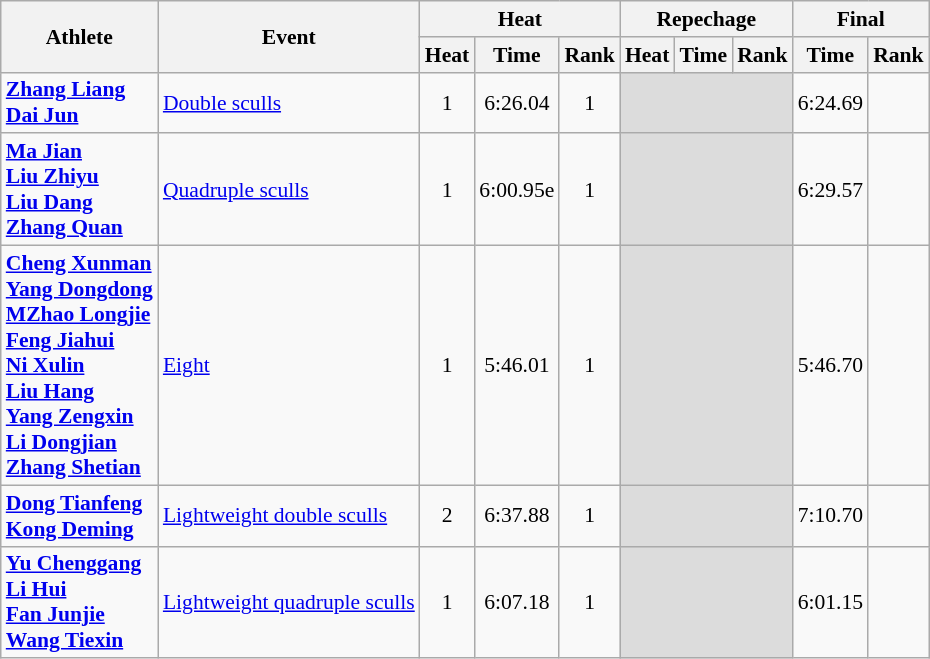<table class="wikitable"style="text-align:center; font-size:90%">
<tr>
<th rowspan="2">Athlete</th>
<th rowspan="2">Event</th>
<th colspan="3">Heat</th>
<th colspan="3">Repechage</th>
<th colspan="2">Final</th>
</tr>
<tr>
<th>Heat</th>
<th>Time</th>
<th>Rank</th>
<th>Heat</th>
<th>Time</th>
<th>Rank</th>
<th>Time</th>
<th>Rank</th>
</tr>
<tr>
<td align="left"><strong><a href='#'>Zhang Liang</a><br><a href='#'>Dai Jun</a></strong></td>
<td align="left"><a href='#'>Double sculls</a></td>
<td>1</td>
<td>6:26.04</td>
<td>1<strong></strong></td>
<td colspan="3" style="background:#dcdcdc;"></td>
<td>6:24.69</td>
<td align=center></td>
</tr>
<tr>
<td align="left"><strong><a href='#'>Ma Jian</a><br><a href='#'>Liu Zhiyu</a><br><a href='#'>Liu Dang</a><br><a href='#'>Zhang Quan</a></strong></td>
<td align="left"><a href='#'>Quadruple sculls</a></td>
<td>1</td>
<td>6:00.95e</td>
<td>1<strong></strong></td>
<td colspan="3" style="background:#dcdcdc;"></td>
<td>6:29.57</td>
<td align=center></td>
</tr>
<tr>
<td align="left"><strong><a href='#'>Cheng Xunman</a><br><a href='#'>Yang Dongdong</a><br><a href='#'>MZhao Longjie</a><br><a href='#'>Feng Jiahui</a><br><a href='#'>Ni Xulin</a><br><a href='#'>Liu Hang</a><br><a href='#'>Yang Zengxin</a><br><a href='#'>Li Dongjian</a><br><a href='#'>Zhang Shetian</a></strong></td>
<td align="left"><a href='#'>Eight</a></td>
<td>1</td>
<td>5:46.01</td>
<td>1<strong></strong></td>
<td colspan="3" style="background:#dcdcdc;"></td>
<td>5:46.70</td>
<td align=center></td>
</tr>
<tr>
<td align="left"><strong><a href='#'>Dong Tianfeng</a><br><a href='#'>Kong Deming</a></strong></td>
<td align="left"><a href='#'>Lightweight double sculls</a></td>
<td>2</td>
<td>6:37.88</td>
<td>1<strong></strong></td>
<td colspan="3" style="background:#dcdcdc;"></td>
<td>7:10.70</td>
<td align=center></td>
</tr>
<tr>
<td align="left"><strong><a href='#'>Yu Chenggang</a><br><a href='#'>Li Hui</a><br><a href='#'>Fan Junjie</a><br><a href='#'>Wang Tiexin</a></strong></td>
<td align="left"><a href='#'>Lightweight quadruple sculls</a></td>
<td>1</td>
<td>6:07.18</td>
<td>1<strong></strong></td>
<td colspan="3" style="background:#dcdcdc;"></td>
<td>6:01.15</td>
<td align=center></td>
</tr>
</table>
